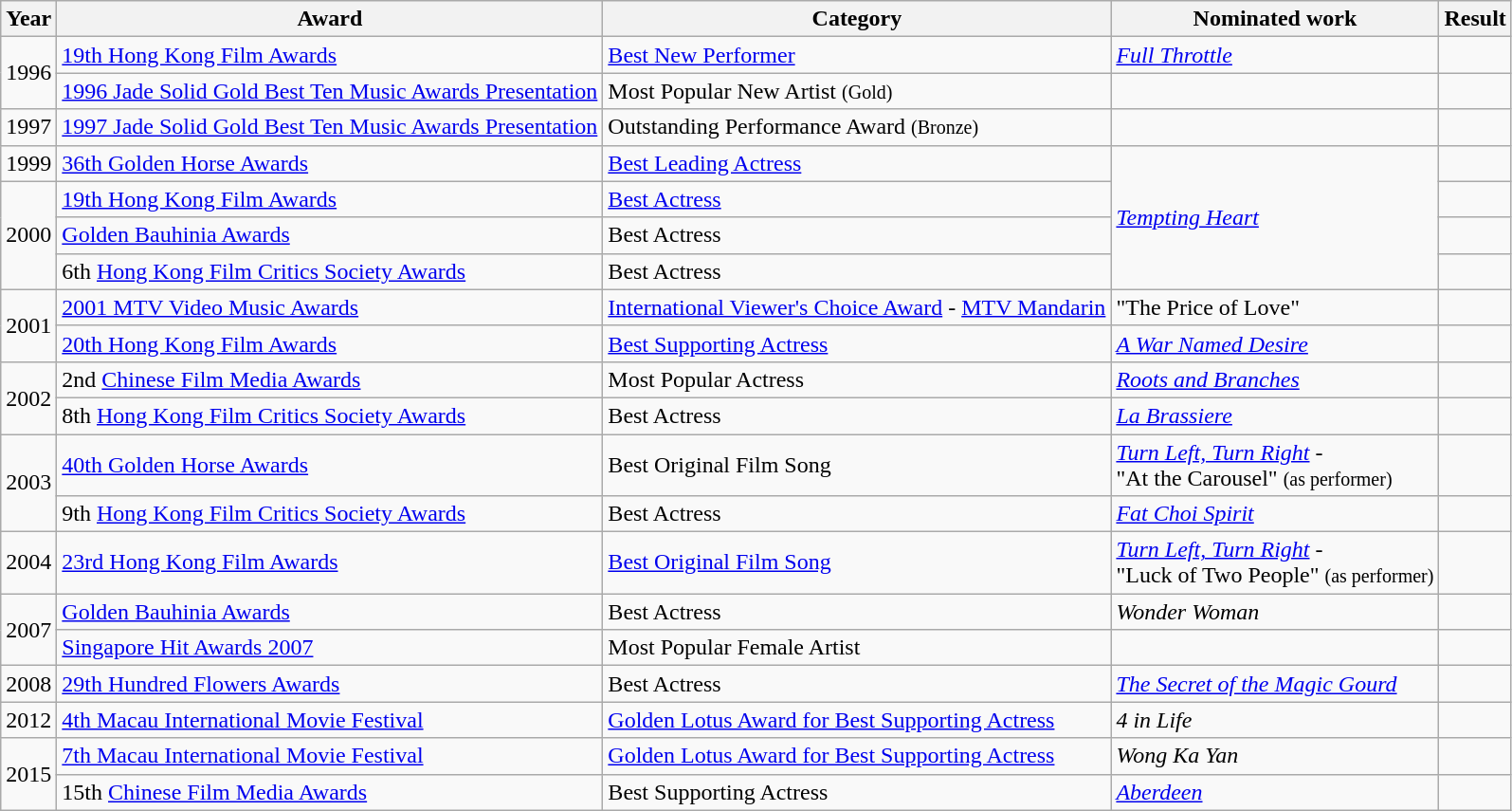<table class="wikitable sortable">
<tr>
<th>Year</th>
<th>Award</th>
<th>Category</th>
<th>Nominated work</th>
<th>Result</th>
</tr>
<tr>
<td rowspan=2>1996</td>
<td><a href='#'>19th Hong Kong Film Awards</a></td>
<td><a href='#'>Best New Performer</a></td>
<td><em><a href='#'>Full Throttle</a></em></td>
<td></td>
</tr>
<tr>
<td><a href='#'>1996 Jade Solid Gold Best Ten Music Awards Presentation</a></td>
<td>Most Popular New Artist <small>(Gold)</small></td>
<td></td>
<td></td>
</tr>
<tr>
<td>1997</td>
<td><a href='#'>1997 Jade Solid Gold Best Ten Music Awards Presentation</a></td>
<td>Outstanding Performance Award <small>(Bronze)</small></td>
<td></td>
<td></td>
</tr>
<tr>
<td>1999</td>
<td><a href='#'>36th Golden Horse Awards</a></td>
<td><a href='#'>Best Leading Actress</a></td>
<td rowspan=4><em><a href='#'>Tempting Heart</a></em></td>
<td></td>
</tr>
<tr>
<td rowspan=3>2000</td>
<td><a href='#'>19th Hong Kong Film Awards</a></td>
<td><a href='#'>Best Actress</a></td>
<td></td>
</tr>
<tr>
<td><a href='#'>Golden Bauhinia Awards</a></td>
<td>Best Actress</td>
<td></td>
</tr>
<tr>
<td>6th <a href='#'>Hong Kong Film Critics Society Awards</a></td>
<td>Best Actress</td>
<td></td>
</tr>
<tr>
<td rowspan=2>2001</td>
<td><a href='#'>2001 MTV Video Music Awards</a></td>
<td><a href='#'>International Viewer's Choice Award</a> - <a href='#'>MTV Mandarin</a></td>
<td>"The Price of Love"</td>
<td></td>
</tr>
<tr>
<td><a href='#'>20th Hong Kong Film Awards</a></td>
<td><a href='#'>Best Supporting Actress</a></td>
<td><em><a href='#'>A War Named Desire</a></em></td>
<td></td>
</tr>
<tr>
<td rowspan=2>2002</td>
<td>2nd <a href='#'>Chinese Film Media Awards</a></td>
<td>Most Popular Actress</td>
<td><em><a href='#'>Roots and Branches</a></em></td>
<td></td>
</tr>
<tr>
<td>8th <a href='#'>Hong Kong Film Critics Society Awards</a></td>
<td>Best Actress</td>
<td><em><a href='#'>La Brassiere</a></em></td>
<td></td>
</tr>
<tr>
<td rowspan=2>2003</td>
<td><a href='#'>40th Golden Horse Awards</a></td>
<td>Best Original Film Song</td>
<td><em><a href='#'>Turn Left, Turn Right</a></em> -<br> "At the Carousel" <small>(as performer)</small></td>
<td></td>
</tr>
<tr>
<td>9th <a href='#'>Hong Kong Film Critics Society Awards</a></td>
<td>Best Actress</td>
<td><em><a href='#'>Fat Choi Spirit</a></em></td>
<td></td>
</tr>
<tr>
<td>2004</td>
<td><a href='#'>23rd Hong Kong Film Awards</a></td>
<td><a href='#'>Best Original Film Song</a></td>
<td><em><a href='#'>Turn Left, Turn Right</a></em> - <br>"Luck of Two People" <small>(as performer)</small></td>
<td></td>
</tr>
<tr>
<td rowspan=2>2007</td>
<td><a href='#'>Golden Bauhinia Awards</a></td>
<td>Best Actress</td>
<td><em>Wonder Woman</em></td>
<td></td>
</tr>
<tr>
<td><a href='#'>Singapore Hit Awards 2007</a></td>
<td>Most Popular Female Artist</td>
<td></td>
<td></td>
</tr>
<tr>
<td>2008</td>
<td><a href='#'>29th Hundred Flowers Awards</a></td>
<td>Best Actress</td>
<td><em><a href='#'>The Secret of the Magic Gourd</a></em></td>
<td></td>
</tr>
<tr>
<td>2012</td>
<td><a href='#'>4th Macau International Movie Festival</a></td>
<td><a href='#'>Golden Lotus Award for Best Supporting Actress</a></td>
<td><em>4 in Life</em></td>
<td></td>
</tr>
<tr>
<td rowspan=2>2015</td>
<td><a href='#'>7th Macau International Movie Festival</a></td>
<td><a href='#'>Golden Lotus Award for Best Supporting Actress</a></td>
<td><em>Wong Ka Yan</em></td>
<td></td>
</tr>
<tr>
<td>15th <a href='#'>Chinese Film Media Awards</a></td>
<td>Best Supporting Actress</td>
<td><em><a href='#'>Aberdeen</a></em></td>
<td></td>
</tr>
</table>
